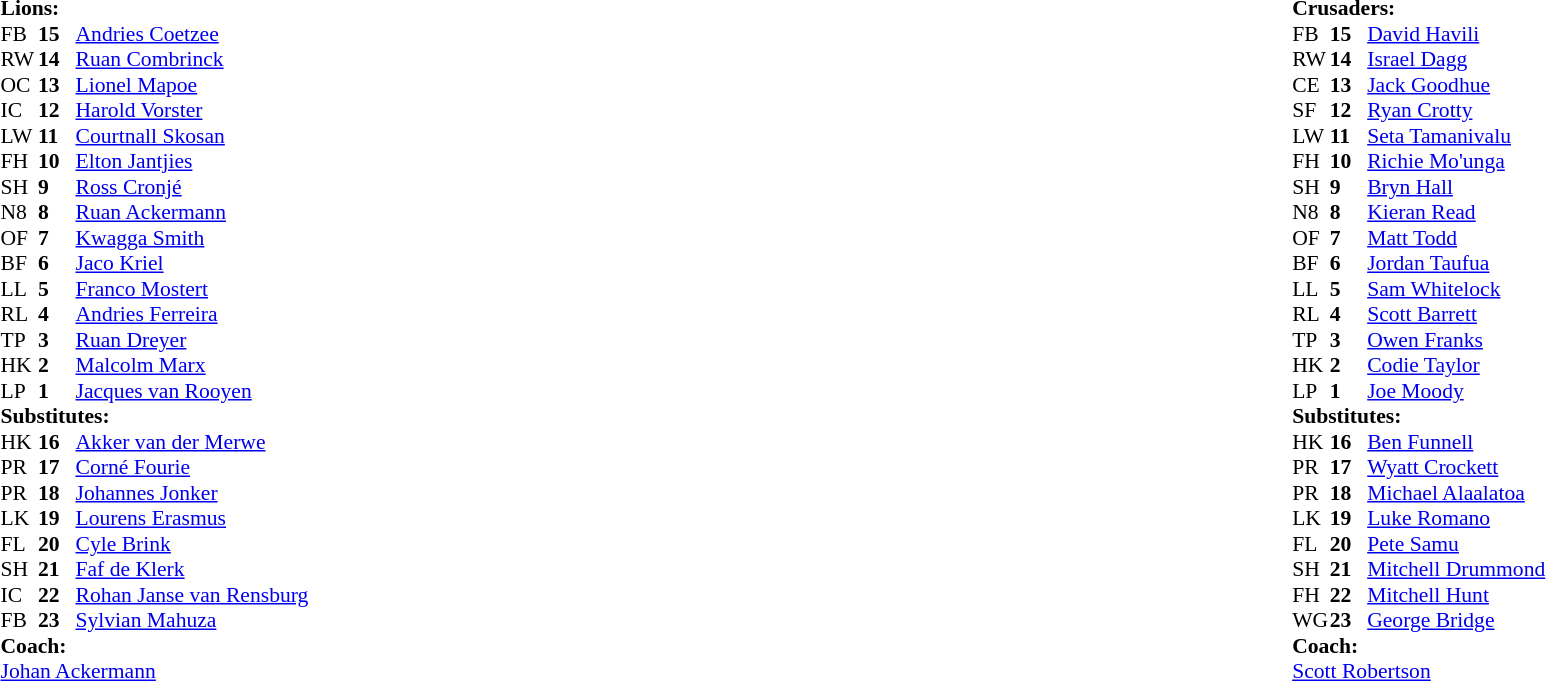<table style="width:100%;">
<tr>
<td style="vertical-align:top; width:50%;"><br><table style="font-size: 90%" cellspacing="0" cellpadding="0">
<tr>
<td colspan="4"><strong>Lions:</strong></td>
</tr>
<tr>
<th width="25"></th>
<th width="25"></th>
</tr>
<tr>
<td>FB</td>
<td><strong>15</strong></td>
<td><a href='#'>Andries Coetzee</a></td>
</tr>
<tr>
<td>RW</td>
<td><strong>14</strong></td>
<td><a href='#'>Ruan Combrinck</a></td>
</tr>
<tr>
<td>OC</td>
<td><strong>13</strong></td>
<td><a href='#'>Lionel Mapoe</a></td>
</tr>
<tr>
<td>IC</td>
<td><strong>12</strong></td>
<td><a href='#'>Harold Vorster</a></td>
</tr>
<tr>
<td>LW</td>
<td><strong>11</strong></td>
<td><a href='#'>Courtnall Skosan</a></td>
</tr>
<tr>
<td>FH</td>
<td><strong>10</strong></td>
<td><a href='#'>Elton Jantjies</a></td>
</tr>
<tr>
<td>SH</td>
<td><strong>9</strong></td>
<td><a href='#'>Ross Cronjé</a></td>
</tr>
<tr>
<td>N8</td>
<td><strong>8</strong></td>
<td><a href='#'>Ruan Ackermann</a></td>
</tr>
<tr>
<td>OF</td>
<td><strong>7</strong></td>
<td><a href='#'>Kwagga Smith</a> </td>
</tr>
<tr>
<td>BF</td>
<td><strong>6</strong></td>
<td><a href='#'>Jaco Kriel</a></td>
</tr>
<tr>
<td>LL</td>
<td><strong>5</strong></td>
<td><a href='#'>Franco Mostert</a></td>
</tr>
<tr>
<td>RL</td>
<td><strong>4</strong></td>
<td><a href='#'>Andries Ferreira</a></td>
</tr>
<tr>
<td>TP</td>
<td><strong>3</strong></td>
<td><a href='#'>Ruan Dreyer</a></td>
</tr>
<tr>
<td>HK</td>
<td><strong>2</strong></td>
<td><a href='#'>Malcolm Marx</a></td>
</tr>
<tr>
<td>LP</td>
<td><strong>1</strong></td>
<td><a href='#'>Jacques van Rooyen</a></td>
</tr>
<tr>
<td colspan=3><strong>Substitutes:</strong></td>
</tr>
<tr>
<td>HK</td>
<td><strong>16</strong></td>
<td><a href='#'>Akker van der Merwe</a></td>
</tr>
<tr>
<td>PR</td>
<td><strong>17</strong></td>
<td><a href='#'>Corné Fourie</a></td>
</tr>
<tr>
<td>PR</td>
<td><strong>18</strong></td>
<td><a href='#'>Johannes Jonker</a></td>
</tr>
<tr>
<td>LK</td>
<td><strong>19</strong></td>
<td><a href='#'>Lourens Erasmus</a></td>
</tr>
<tr>
<td>FL</td>
<td><strong>20</strong></td>
<td><a href='#'>Cyle Brink</a></td>
</tr>
<tr>
<td>SH</td>
<td><strong>21</strong></td>
<td><a href='#'>Faf de Klerk</a></td>
</tr>
<tr>
<td>IC</td>
<td><strong>22</strong></td>
<td><a href='#'>Rohan Janse van Rensburg</a></td>
</tr>
<tr>
<td>FB</td>
<td><strong>23</strong></td>
<td><a href='#'>Sylvian Mahuza</a></td>
</tr>
<tr>
<td colspan="3"><strong>Coach:</strong></td>
</tr>
<tr>
<td colspan="4"> <a href='#'>Johan Ackermann</a></td>
</tr>
</table>
</td>
<td></td>
<td style="vertical-align:top; width:50%;"><br><table cellspacing="0" cellpadding="0" style="font-size:90%; margin:auto;">
<tr>
<td colspan="4"><strong>Crusaders:</strong></td>
</tr>
<tr>
<th width="25"></th>
<th width="25"></th>
</tr>
<tr>
<td>FB</td>
<td><strong>15</strong></td>
<td><a href='#'>David Havili</a></td>
</tr>
<tr>
<td>RW</td>
<td><strong>14</strong></td>
<td><a href='#'>Israel Dagg</a></td>
</tr>
<tr>
<td>CE</td>
<td><strong>13</strong></td>
<td><a href='#'>Jack Goodhue</a></td>
</tr>
<tr>
<td>SF</td>
<td><strong>12</strong></td>
<td><a href='#'>Ryan Crotty</a></td>
</tr>
<tr>
<td>LW</td>
<td><strong>11</strong></td>
<td><a href='#'>Seta Tamanivalu</a></td>
</tr>
<tr>
<td>FH</td>
<td><strong>10</strong></td>
<td><a href='#'>Richie Mo'unga</a></td>
</tr>
<tr>
<td>SH</td>
<td><strong>9</strong></td>
<td><a href='#'>Bryn Hall</a></td>
</tr>
<tr>
<td>N8</td>
<td><strong>8</strong></td>
<td><a href='#'>Kieran Read</a></td>
</tr>
<tr>
<td>OF</td>
<td><strong>7</strong></td>
<td><a href='#'>Matt Todd</a></td>
</tr>
<tr>
<td>BF</td>
<td><strong>6</strong></td>
<td><a href='#'>Jordan Taufua</a></td>
</tr>
<tr>
<td>LL</td>
<td><strong>5</strong></td>
<td><a href='#'>Sam Whitelock</a></td>
</tr>
<tr>
<td>RL</td>
<td><strong>4</strong></td>
<td><a href='#'>Scott Barrett</a></td>
</tr>
<tr>
<td>TP</td>
<td><strong>3</strong></td>
<td><a href='#'>Owen Franks</a></td>
</tr>
<tr>
<td>HK</td>
<td><strong>2</strong></td>
<td><a href='#'>Codie Taylor</a></td>
</tr>
<tr>
<td>LP</td>
<td><strong>1</strong></td>
<td><a href='#'>Joe Moody</a></td>
</tr>
<tr>
<td colspan=3><strong>Substitutes:</strong></td>
</tr>
<tr>
<td>HK</td>
<td><strong>16</strong></td>
<td><a href='#'>Ben Funnell</a></td>
</tr>
<tr>
<td>PR</td>
<td><strong>17</strong></td>
<td><a href='#'>Wyatt Crockett</a></td>
</tr>
<tr>
<td>PR</td>
<td><strong>18</strong></td>
<td><a href='#'>Michael Alaalatoa</a></td>
</tr>
<tr>
<td>LK</td>
<td><strong>19</strong></td>
<td><a href='#'>Luke Romano</a></td>
</tr>
<tr>
<td>FL</td>
<td><strong>20</strong></td>
<td><a href='#'>Pete Samu</a></td>
</tr>
<tr>
<td>SH</td>
<td><strong>21</strong></td>
<td><a href='#'>Mitchell Drummond</a></td>
</tr>
<tr>
<td>FH</td>
<td><strong>22</strong></td>
<td><a href='#'>Mitchell Hunt</a></td>
</tr>
<tr>
<td>WG</td>
<td><strong>23</strong></td>
<td><a href='#'>George Bridge</a></td>
</tr>
<tr>
<td colspan="3"><strong>Coach:</strong></td>
</tr>
<tr>
<td colspan="4"> <a href='#'>Scott Robertson</a></td>
</tr>
</table>
</td>
</tr>
</table>
